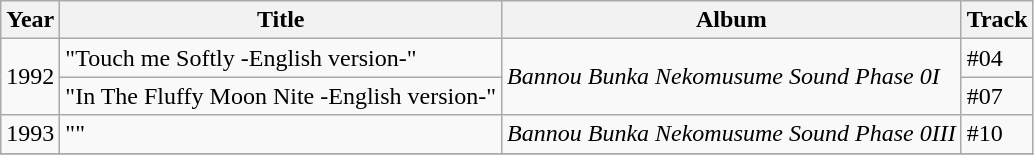<table class="wikitable">
<tr>
<th>Year</th>
<th>Title</th>
<th>Album</th>
<th>Track</th>
</tr>
<tr>
<td rowspan="2">1992</td>
<td>"Touch me Softly -English version-"</td>
<td rowspan="2"><em>Bannou Bunka Nekomusume Sound Phase 0I</em></td>
<td>#04</td>
</tr>
<tr>
<td>"In The Fluffy Moon Nite -English version-"</td>
<td>#07</td>
</tr>
<tr>
<td>1993</td>
<td>""</td>
<td><em>Bannou Bunka Nekomusume Sound Phase 0III</em></td>
<td>#10</td>
</tr>
<tr>
</tr>
</table>
